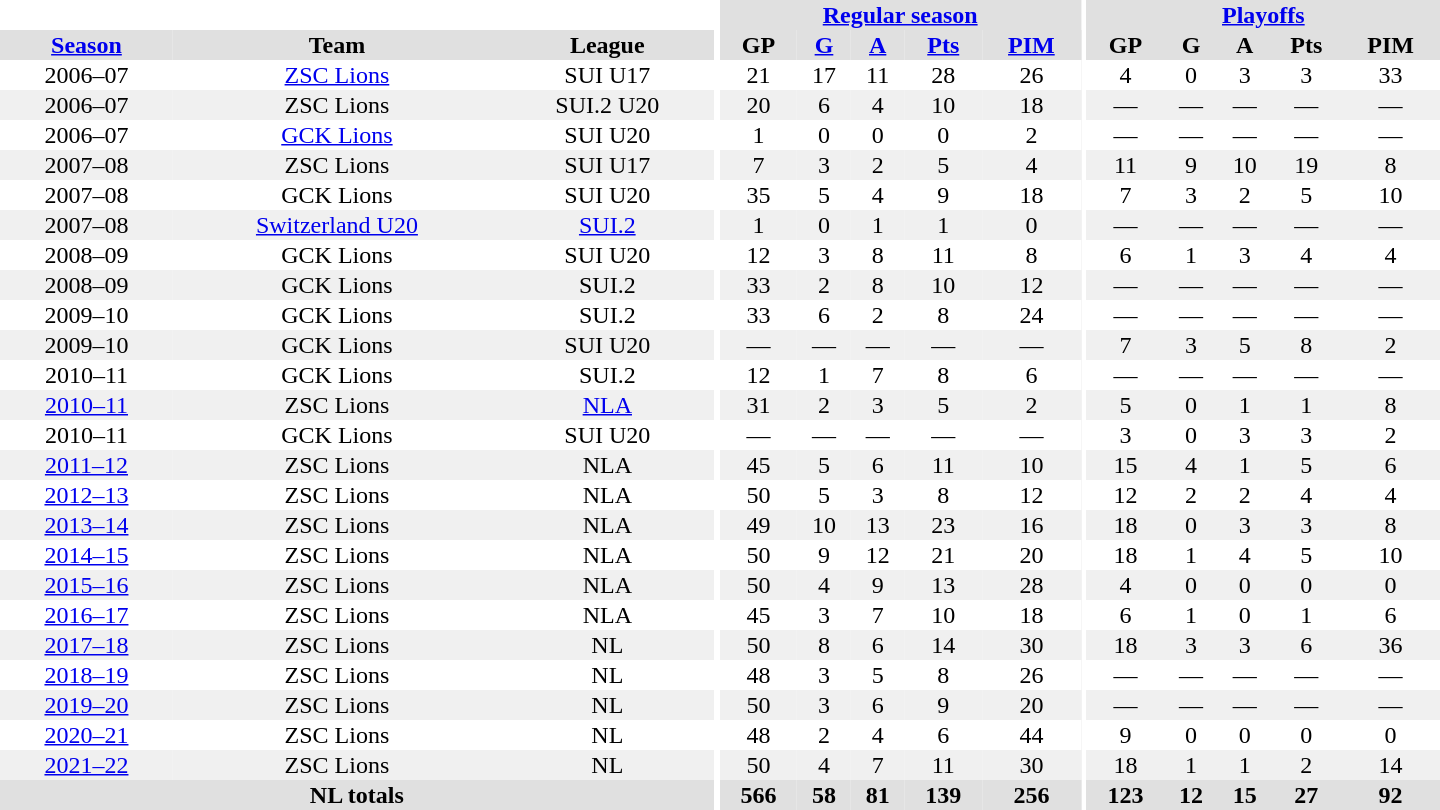<table border="0" cellpadding="1" cellspacing="0" style="text-align:center; width:60em">
<tr bgcolor="#e0e0e0">
<th colspan="3" bgcolor="#ffffff"></th>
<th rowspan="99" bgcolor="#ffffff"></th>
<th colspan="5"><a href='#'>Regular season</a></th>
<th rowspan="99" bgcolor="#ffffff"></th>
<th colspan="5"><a href='#'>Playoffs</a></th>
</tr>
<tr bgcolor="#e0e0e0">
<th><a href='#'>Season</a></th>
<th>Team</th>
<th>League</th>
<th>GP</th>
<th><a href='#'>G</a></th>
<th><a href='#'>A</a></th>
<th><a href='#'>Pts</a></th>
<th><a href='#'>PIM</a></th>
<th>GP</th>
<th>G</th>
<th>A</th>
<th>Pts</th>
<th>PIM</th>
</tr>
<tr>
<td>2006–07</td>
<td><a href='#'>ZSC Lions</a></td>
<td>SUI U17</td>
<td>21</td>
<td>17</td>
<td>11</td>
<td>28</td>
<td>26</td>
<td>4</td>
<td>0</td>
<td>3</td>
<td>3</td>
<td>33</td>
</tr>
<tr bgcolor="#f0f0f0">
<td>2006–07</td>
<td>ZSC Lions</td>
<td>SUI.2 U20</td>
<td>20</td>
<td>6</td>
<td>4</td>
<td>10</td>
<td>18</td>
<td>—</td>
<td>—</td>
<td>—</td>
<td>—</td>
<td>—</td>
</tr>
<tr>
<td>2006–07</td>
<td><a href='#'>GCK Lions</a></td>
<td>SUI U20</td>
<td>1</td>
<td>0</td>
<td>0</td>
<td>0</td>
<td>2</td>
<td>—</td>
<td>—</td>
<td>—</td>
<td>—</td>
<td>—</td>
</tr>
<tr bgcolor="#f0f0f0">
<td>2007–08</td>
<td>ZSC Lions</td>
<td>SUI U17</td>
<td>7</td>
<td>3</td>
<td>2</td>
<td>5</td>
<td>4</td>
<td>11</td>
<td>9</td>
<td>10</td>
<td>19</td>
<td>8</td>
</tr>
<tr>
<td>2007–08</td>
<td>GCK Lions</td>
<td>SUI U20</td>
<td>35</td>
<td>5</td>
<td>4</td>
<td>9</td>
<td>18</td>
<td>7</td>
<td>3</td>
<td>2</td>
<td>5</td>
<td>10</td>
</tr>
<tr bgcolor="#f0f0f0">
<td>2007–08</td>
<td><a href='#'>Switzerland U20</a></td>
<td><a href='#'>SUI.2</a></td>
<td>1</td>
<td>0</td>
<td>1</td>
<td>1</td>
<td>0</td>
<td>—</td>
<td>—</td>
<td>—</td>
<td>—</td>
<td>—</td>
</tr>
<tr>
<td>2008–09</td>
<td>GCK Lions</td>
<td>SUI U20</td>
<td>12</td>
<td>3</td>
<td>8</td>
<td>11</td>
<td>8</td>
<td>6</td>
<td>1</td>
<td>3</td>
<td>4</td>
<td>4</td>
</tr>
<tr bgcolor="#f0f0f0">
<td>2008–09</td>
<td>GCK Lions</td>
<td>SUI.2</td>
<td>33</td>
<td>2</td>
<td>8</td>
<td>10</td>
<td>12</td>
<td>—</td>
<td>—</td>
<td>—</td>
<td>—</td>
<td>—</td>
</tr>
<tr>
<td>2009–10</td>
<td>GCK Lions</td>
<td>SUI.2</td>
<td>33</td>
<td>6</td>
<td>2</td>
<td>8</td>
<td>24</td>
<td>—</td>
<td>—</td>
<td>—</td>
<td>—</td>
<td>—</td>
</tr>
<tr bgcolor="#f0f0f0">
<td>2009–10</td>
<td>GCK Lions</td>
<td>SUI U20</td>
<td>—</td>
<td>—</td>
<td>—</td>
<td>—</td>
<td>—</td>
<td>7</td>
<td>3</td>
<td>5</td>
<td>8</td>
<td>2</td>
</tr>
<tr>
<td>2010–11</td>
<td>GCK Lions</td>
<td>SUI.2</td>
<td>12</td>
<td>1</td>
<td>7</td>
<td>8</td>
<td>6</td>
<td>—</td>
<td>—</td>
<td>—</td>
<td>—</td>
<td>—</td>
</tr>
<tr bgcolor="#f0f0f0">
<td><a href='#'>2010–11</a></td>
<td>ZSC Lions</td>
<td><a href='#'>NLA</a></td>
<td>31</td>
<td>2</td>
<td>3</td>
<td>5</td>
<td>2</td>
<td>5</td>
<td>0</td>
<td>1</td>
<td>1</td>
<td>8</td>
</tr>
<tr>
<td>2010–11</td>
<td>GCK Lions</td>
<td>SUI U20</td>
<td>—</td>
<td>—</td>
<td>—</td>
<td>—</td>
<td>—</td>
<td>3</td>
<td>0</td>
<td>3</td>
<td>3</td>
<td>2</td>
</tr>
<tr bgcolor="#f0f0f0">
<td><a href='#'>2011–12</a></td>
<td>ZSC Lions</td>
<td>NLA</td>
<td>45</td>
<td>5</td>
<td>6</td>
<td>11</td>
<td>10</td>
<td>15</td>
<td>4</td>
<td>1</td>
<td>5</td>
<td>6</td>
</tr>
<tr>
<td><a href='#'>2012–13</a></td>
<td>ZSC Lions</td>
<td>NLA</td>
<td>50</td>
<td>5</td>
<td>3</td>
<td>8</td>
<td>12</td>
<td>12</td>
<td>2</td>
<td>2</td>
<td>4</td>
<td>4</td>
</tr>
<tr bgcolor="#f0f0f0">
<td><a href='#'>2013–14</a></td>
<td>ZSC Lions</td>
<td>NLA</td>
<td>49</td>
<td>10</td>
<td>13</td>
<td>23</td>
<td>16</td>
<td>18</td>
<td>0</td>
<td>3</td>
<td>3</td>
<td>8</td>
</tr>
<tr>
<td><a href='#'>2014–15</a></td>
<td>ZSC Lions</td>
<td>NLA</td>
<td>50</td>
<td>9</td>
<td>12</td>
<td>21</td>
<td>20</td>
<td>18</td>
<td>1</td>
<td>4</td>
<td>5</td>
<td>10</td>
</tr>
<tr bgcolor="#f0f0f0">
<td><a href='#'>2015–16</a></td>
<td>ZSC Lions</td>
<td>NLA</td>
<td>50</td>
<td>4</td>
<td>9</td>
<td>13</td>
<td>28</td>
<td>4</td>
<td>0</td>
<td>0</td>
<td>0</td>
<td>0</td>
</tr>
<tr>
<td><a href='#'>2016–17</a></td>
<td>ZSC Lions</td>
<td>NLA</td>
<td>45</td>
<td>3</td>
<td>7</td>
<td>10</td>
<td>18</td>
<td>6</td>
<td>1</td>
<td>0</td>
<td>1</td>
<td>6</td>
</tr>
<tr bgcolor="#f0f0f0">
<td><a href='#'>2017–18</a></td>
<td>ZSC Lions</td>
<td>NL</td>
<td>50</td>
<td>8</td>
<td>6</td>
<td>14</td>
<td>30</td>
<td>18</td>
<td>3</td>
<td>3</td>
<td>6</td>
<td>36</td>
</tr>
<tr>
<td><a href='#'>2018–19</a></td>
<td>ZSC Lions</td>
<td>NL</td>
<td>48</td>
<td>3</td>
<td>5</td>
<td>8</td>
<td>26</td>
<td>—</td>
<td>—</td>
<td>—</td>
<td>—</td>
<td>—</td>
</tr>
<tr bgcolor="#f0f0f0">
<td><a href='#'>2019–20</a></td>
<td>ZSC Lions</td>
<td>NL</td>
<td>50</td>
<td>3</td>
<td>6</td>
<td>9</td>
<td>20</td>
<td>—</td>
<td>—</td>
<td>—</td>
<td>—</td>
<td>—</td>
</tr>
<tr>
<td><a href='#'>2020–21</a></td>
<td>ZSC Lions</td>
<td>NL</td>
<td>48</td>
<td>2</td>
<td>4</td>
<td>6</td>
<td>44</td>
<td>9</td>
<td>0</td>
<td>0</td>
<td>0</td>
<td>0</td>
</tr>
<tr bgcolor="#f0f0f0">
<td><a href='#'>2021–22</a></td>
<td>ZSC Lions</td>
<td>NL</td>
<td>50</td>
<td>4</td>
<td>7</td>
<td>11</td>
<td>30</td>
<td>18</td>
<td>1</td>
<td>1</td>
<td>2</td>
<td>14</td>
</tr>
<tr bgcolor="#e0e0e0">
<th colspan="3">NL totals</th>
<th>566</th>
<th>58</th>
<th>81</th>
<th>139</th>
<th>256</th>
<th>123</th>
<th>12</th>
<th>15</th>
<th>27</th>
<th>92</th>
</tr>
</table>
